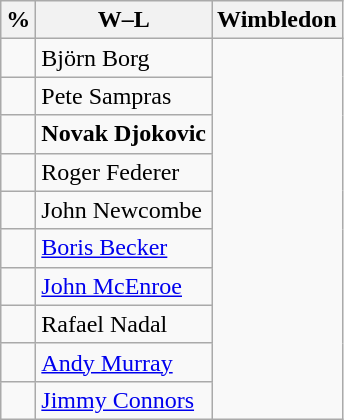<table class="wikitable" style="display:inline-table;">
<tr>
<th>%</th>
<th>W–L</th>
<th>Wimbledon</th>
</tr>
<tr>
<td></td>
<td> Björn Borg</td>
</tr>
<tr>
<td></td>
<td> Pete Sampras</td>
</tr>
<tr>
<td></td>
<td><strong> Novak Djokovic</strong></td>
</tr>
<tr>
<td></td>
<td> Roger Federer</td>
</tr>
<tr>
<td></td>
<td> John Newcombe</td>
</tr>
<tr>
<td></td>
<td> <a href='#'>Boris Becker</a></td>
</tr>
<tr>
<td></td>
<td> <a href='#'>John McEnroe</a></td>
</tr>
<tr>
<td></td>
<td> Rafael Nadal</td>
</tr>
<tr>
<td></td>
<td> <a href='#'>Andy Murray</a></td>
</tr>
<tr>
<td></td>
<td> <a href='#'>Jimmy Connors</a></td>
</tr>
</table>
